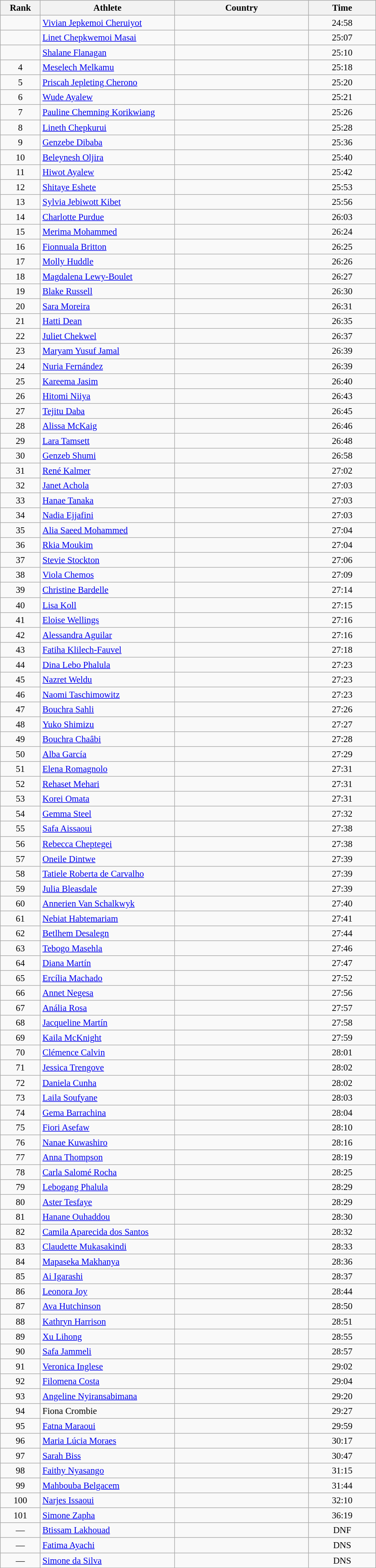<table class="wikitable sortable" style=" text-align:center; font-size:95%;" width="50%">
<tr>
<th width=5%>Rank</th>
<th width=20%>Athlete</th>
<th width=20%>Country</th>
<th width=10%>Time</th>
</tr>
<tr>
<td align=center></td>
<td align=left><a href='#'>Vivian Jepkemoi Cheruiyot</a></td>
<td align=left></td>
<td>24:58</td>
</tr>
<tr>
<td align=center></td>
<td align=left><a href='#'>Linet Chepkwemoi Masai</a></td>
<td align=left></td>
<td>25:07</td>
</tr>
<tr>
<td align=center></td>
<td align=left><a href='#'>Shalane Flanagan</a></td>
<td align=left></td>
<td>25:10</td>
</tr>
<tr>
<td align=center>4</td>
<td align=left><a href='#'>Meselech Melkamu</a></td>
<td align=left></td>
<td>25:18</td>
</tr>
<tr>
<td align=center>5</td>
<td align=left><a href='#'>Priscah Jepleting Cherono</a></td>
<td align=left></td>
<td>25:20</td>
</tr>
<tr>
<td align=center>6</td>
<td align=left><a href='#'>Wude Ayalew</a></td>
<td align=left></td>
<td>25:21</td>
</tr>
<tr>
<td align=center>7</td>
<td align=left><a href='#'>Pauline Chemning Korikwiang</a></td>
<td align=left></td>
<td>25:26</td>
</tr>
<tr>
<td align=center>8</td>
<td align=left><a href='#'>Lineth Chepkurui</a></td>
<td align=left></td>
<td>25:28</td>
</tr>
<tr>
<td align=center>9</td>
<td align=left><a href='#'>Genzebe Dibaba</a></td>
<td align=left></td>
<td>25:36</td>
</tr>
<tr>
<td align=center>10</td>
<td align=left><a href='#'>Beleynesh Oljira</a></td>
<td align=left></td>
<td>25:40</td>
</tr>
<tr>
<td align=center>11</td>
<td align=left><a href='#'>Hiwot Ayalew</a></td>
<td align=left></td>
<td>25:42</td>
</tr>
<tr>
<td align=center>12</td>
<td align=left><a href='#'>Shitaye Eshete</a></td>
<td align=left></td>
<td>25:53</td>
</tr>
<tr>
<td align=center>13</td>
<td align=left><a href='#'>Sylvia Jebiwott Kibet</a></td>
<td align=left></td>
<td>25:56</td>
</tr>
<tr>
<td align=center>14</td>
<td align=left><a href='#'>Charlotte Purdue</a></td>
<td align=left></td>
<td>26:03</td>
</tr>
<tr>
<td align=center>15</td>
<td align=left><a href='#'>Merima Mohammed</a></td>
<td align=left></td>
<td>26:24</td>
</tr>
<tr>
<td align=center>16</td>
<td align=left><a href='#'>Fionnuala Britton</a></td>
<td align=left></td>
<td>26:25</td>
</tr>
<tr>
<td align=center>17</td>
<td align=left><a href='#'>Molly Huddle</a></td>
<td align=left></td>
<td>26:26</td>
</tr>
<tr>
<td align=center>18</td>
<td align=left><a href='#'>Magdalena Lewy-Boulet</a></td>
<td align=left></td>
<td>26:27</td>
</tr>
<tr>
<td align=center>19</td>
<td align=left><a href='#'>Blake Russell</a></td>
<td align=left></td>
<td>26:30</td>
</tr>
<tr>
<td align=center>20</td>
<td align=left><a href='#'>Sara Moreira</a></td>
<td align=left></td>
<td>26:31</td>
</tr>
<tr>
<td align=center>21</td>
<td align=left><a href='#'>Hatti Dean</a></td>
<td align=left></td>
<td>26:35</td>
</tr>
<tr>
<td align=center>22</td>
<td align=left><a href='#'>Juliet Chekwel</a></td>
<td align=left></td>
<td>26:37</td>
</tr>
<tr>
<td align=center>23</td>
<td align=left><a href='#'>Maryam Yusuf Jamal</a></td>
<td align=left></td>
<td>26:39</td>
</tr>
<tr>
<td align=center>24</td>
<td align=left><a href='#'>Nuria Fernández</a></td>
<td align=left></td>
<td>26:39</td>
</tr>
<tr>
<td align=center>25</td>
<td align=left><a href='#'>Kareema Jasim</a></td>
<td align=left></td>
<td>26:40</td>
</tr>
<tr>
<td align=center>26</td>
<td align=left><a href='#'>Hitomi Niiya</a></td>
<td align=left></td>
<td>26:43</td>
</tr>
<tr>
<td align=center>27</td>
<td align=left><a href='#'>Tejitu Daba</a></td>
<td align=left></td>
<td>26:45</td>
</tr>
<tr>
<td align=center>28</td>
<td align=left><a href='#'>Alissa McKaig</a></td>
<td align=left></td>
<td>26:46</td>
</tr>
<tr>
<td align=center>29</td>
<td align=left><a href='#'>Lara Tamsett</a></td>
<td align=left></td>
<td>26:48</td>
</tr>
<tr>
<td align=center>30</td>
<td align=left><a href='#'>Genzeb Shumi</a></td>
<td align=left></td>
<td>26:58</td>
</tr>
<tr>
<td align=center>31</td>
<td align=left><a href='#'>René Kalmer</a></td>
<td align=left></td>
<td>27:02</td>
</tr>
<tr>
<td align=center>32</td>
<td align=left><a href='#'>Janet Achola</a></td>
<td align=left></td>
<td>27:03</td>
</tr>
<tr>
<td align=center>33</td>
<td align=left><a href='#'>Hanae Tanaka</a></td>
<td align=left></td>
<td>27:03</td>
</tr>
<tr>
<td align=center>34</td>
<td align=left><a href='#'>Nadia Ejjafini</a></td>
<td align=left></td>
<td>27:03</td>
</tr>
<tr>
<td align=center>35</td>
<td align=left><a href='#'>Alia Saeed Mohammed</a></td>
<td align=left></td>
<td>27:04</td>
</tr>
<tr>
<td align=center>36</td>
<td align=left><a href='#'>Rkia Moukim</a></td>
<td align=left></td>
<td>27:04</td>
</tr>
<tr>
<td align=center>37</td>
<td align=left><a href='#'>Stevie Stockton</a></td>
<td align=left></td>
<td>27:06</td>
</tr>
<tr>
<td align=center>38</td>
<td align=left><a href='#'>Viola Chemos</a></td>
<td align=left></td>
<td>27:09</td>
</tr>
<tr>
<td align=center>39</td>
<td align=left><a href='#'>Christine Bardelle</a></td>
<td align=left></td>
<td>27:14</td>
</tr>
<tr>
<td align=center>40</td>
<td align=left><a href='#'>Lisa Koll</a></td>
<td align=left></td>
<td>27:15</td>
</tr>
<tr>
<td align=center>41</td>
<td align=left><a href='#'>Eloise Wellings</a></td>
<td align=left></td>
<td>27:16</td>
</tr>
<tr>
<td align=center>42</td>
<td align=left><a href='#'>Alessandra Aguilar</a></td>
<td align=left></td>
<td>27:16</td>
</tr>
<tr>
<td align=center>43</td>
<td align=left><a href='#'>Fatiha Klilech-Fauvel</a></td>
<td align=left></td>
<td>27:18</td>
</tr>
<tr>
<td align=center>44</td>
<td align=left><a href='#'>Dina Lebo Phalula</a></td>
<td align=left></td>
<td>27:23</td>
</tr>
<tr>
<td align=center>45</td>
<td align=left><a href='#'>Nazret Weldu</a></td>
<td align=left></td>
<td>27:23</td>
</tr>
<tr>
<td align=center>46</td>
<td align=left><a href='#'>Naomi Taschimowitz</a></td>
<td align=left></td>
<td>27:23</td>
</tr>
<tr>
<td align=center>47</td>
<td align=left><a href='#'>Bouchra Sahli</a></td>
<td align=left></td>
<td>27:26</td>
</tr>
<tr>
<td align=center>48</td>
<td align=left><a href='#'>Yuko Shimizu</a></td>
<td align=left></td>
<td>27:27</td>
</tr>
<tr>
<td align=center>49</td>
<td align=left><a href='#'>Bouchra Chaâbi</a></td>
<td align=left></td>
<td>27:28</td>
</tr>
<tr>
<td align=center>50</td>
<td align=left><a href='#'>Alba García</a></td>
<td align=left></td>
<td>27:29</td>
</tr>
<tr>
<td align=center>51</td>
<td align=left><a href='#'>Elena Romagnolo</a></td>
<td align=left></td>
<td>27:31</td>
</tr>
<tr>
<td align=center>52</td>
<td align=left><a href='#'>Rehaset Mehari</a></td>
<td align=left></td>
<td>27:31</td>
</tr>
<tr>
<td align=center>53</td>
<td align=left><a href='#'>Korei Omata</a></td>
<td align=left></td>
<td>27:31</td>
</tr>
<tr>
<td align=center>54</td>
<td align=left><a href='#'>Gemma Steel</a></td>
<td align=left></td>
<td>27:32</td>
</tr>
<tr>
<td align=center>55</td>
<td align=left><a href='#'>Safa Aissaoui</a></td>
<td align=left></td>
<td>27:38</td>
</tr>
<tr>
<td align=center>56</td>
<td align=left><a href='#'>Rebecca Cheptegei</a></td>
<td align=left></td>
<td>27:38</td>
</tr>
<tr>
<td align=center>57</td>
<td align=left><a href='#'>Oneile Dintwe</a></td>
<td align=left></td>
<td>27:39</td>
</tr>
<tr>
<td align=center>58</td>
<td align=left><a href='#'>Tatiele Roberta de Carvalho</a></td>
<td align=left></td>
<td>27:39</td>
</tr>
<tr>
<td align=center>59</td>
<td align=left><a href='#'>Julia Bleasdale</a></td>
<td align=left></td>
<td>27:39</td>
</tr>
<tr>
<td align=center>60</td>
<td align=left><a href='#'>Annerien Van Schalkwyk</a></td>
<td align=left></td>
<td>27:40</td>
</tr>
<tr>
<td align=center>61</td>
<td align=left><a href='#'>Nebiat Habtemariam</a></td>
<td align=left></td>
<td>27:41</td>
</tr>
<tr>
<td align=center>62</td>
<td align=left><a href='#'>Betlhem Desalegn</a></td>
<td align=left></td>
<td>27:44</td>
</tr>
<tr>
<td align=center>63</td>
<td align=left><a href='#'>Tebogo Masehla</a></td>
<td align=left></td>
<td>27:46</td>
</tr>
<tr>
<td align=center>64</td>
<td align=left><a href='#'>Diana Martín</a></td>
<td align=left></td>
<td>27:47</td>
</tr>
<tr>
<td align=center>65</td>
<td align=left><a href='#'>Ercília Machado</a></td>
<td align=left></td>
<td>27:52</td>
</tr>
<tr>
<td align=center>66</td>
<td align=left><a href='#'>Annet Negesa</a></td>
<td align=left></td>
<td>27:56</td>
</tr>
<tr>
<td align=center>67</td>
<td align=left><a href='#'>Anália Rosa</a></td>
<td align=left></td>
<td>27:57</td>
</tr>
<tr>
<td align=center>68</td>
<td align=left><a href='#'>Jacqueline Martín</a></td>
<td align=left></td>
<td>27:58</td>
</tr>
<tr>
<td align=center>69</td>
<td align=left><a href='#'>Kaila McKnight</a></td>
<td align=left></td>
<td>27:59</td>
</tr>
<tr>
<td align=center>70</td>
<td align=left><a href='#'>Clémence Calvin</a></td>
<td align=left></td>
<td>28:01</td>
</tr>
<tr>
<td align=center>71</td>
<td align=left><a href='#'>Jessica Trengove</a></td>
<td align=left></td>
<td>28:02</td>
</tr>
<tr>
<td align=center>72</td>
<td align=left><a href='#'>Daniela Cunha</a></td>
<td align=left></td>
<td>28:02</td>
</tr>
<tr>
<td align=center>73</td>
<td align=left><a href='#'>Laila Soufyane</a></td>
<td align=left></td>
<td>28:03</td>
</tr>
<tr>
<td align=center>74</td>
<td align=left><a href='#'>Gema Barrachina</a></td>
<td align=left></td>
<td>28:04</td>
</tr>
<tr>
<td align=center>75</td>
<td align=left><a href='#'>Fiori Asefaw</a></td>
<td align=left></td>
<td>28:10</td>
</tr>
<tr>
<td align=center>76</td>
<td align=left><a href='#'>Nanae Kuwashiro</a></td>
<td align=left></td>
<td>28:16</td>
</tr>
<tr>
<td align=center>77</td>
<td align=left><a href='#'>Anna Thompson</a></td>
<td align=left></td>
<td>28:19</td>
</tr>
<tr>
<td align=center>78</td>
<td align=left><a href='#'>Carla Salomé Rocha</a></td>
<td align=left></td>
<td>28:25</td>
</tr>
<tr>
<td align=center>79</td>
<td align=left><a href='#'>Lebogang Phalula</a></td>
<td align=left></td>
<td>28:29</td>
</tr>
<tr>
<td align=center>80</td>
<td align=left><a href='#'>Aster Tesfaye</a></td>
<td align=left></td>
<td>28:29</td>
</tr>
<tr>
<td align=center>81</td>
<td align=left><a href='#'>Hanane Ouhaddou</a></td>
<td align=left></td>
<td>28:30</td>
</tr>
<tr>
<td align=center>82</td>
<td align=left><a href='#'>Camila Aparecida dos Santos</a></td>
<td align=left></td>
<td>28:32</td>
</tr>
<tr>
<td align=center>83</td>
<td align=left><a href='#'>Claudette Mukasakindi</a></td>
<td align=left></td>
<td>28:33</td>
</tr>
<tr>
<td align=center>84</td>
<td align=left><a href='#'>Mapaseka Makhanya</a></td>
<td align=left></td>
<td>28:36</td>
</tr>
<tr>
<td align=center>85</td>
<td align=left><a href='#'>Ai Igarashi</a></td>
<td align=left></td>
<td>28:37</td>
</tr>
<tr>
<td align=center>86</td>
<td align=left><a href='#'>Leonora Joy</a></td>
<td align=left></td>
<td>28:44</td>
</tr>
<tr>
<td align=center>87</td>
<td align=left><a href='#'>Ava Hutchinson</a></td>
<td align=left></td>
<td>28:50</td>
</tr>
<tr>
<td align=center>88</td>
<td align=left><a href='#'>Kathryn Harrison</a></td>
<td align=left></td>
<td>28:51</td>
</tr>
<tr>
<td align=center>89</td>
<td align=left><a href='#'>Xu Lihong</a></td>
<td align=left></td>
<td>28:55</td>
</tr>
<tr>
<td align=center>90</td>
<td align=left><a href='#'>Safa Jammeli</a></td>
<td align=left></td>
<td>28:57</td>
</tr>
<tr>
<td align=center>91</td>
<td align=left><a href='#'>Veronica Inglese</a></td>
<td align=left></td>
<td>29:02</td>
</tr>
<tr>
<td align=center>92</td>
<td align=left><a href='#'>Filomena Costa</a></td>
<td align=left></td>
<td>29:04</td>
</tr>
<tr>
<td align=center>93</td>
<td align=left><a href='#'>Angeline Nyiransabimana</a></td>
<td align=left></td>
<td>29:20</td>
</tr>
<tr>
<td align=center>94</td>
<td align=left>Fiona Crombie</td>
<td align=left></td>
<td>29:27</td>
</tr>
<tr>
<td align=center>95</td>
<td align=left><a href='#'>Fatna Maraoui</a></td>
<td align=left></td>
<td>29:59</td>
</tr>
<tr>
<td align=center>96</td>
<td align=left><a href='#'>Maria Lúcia Moraes</a></td>
<td align=left></td>
<td>30:17</td>
</tr>
<tr>
<td align=center>97</td>
<td align=left><a href='#'>Sarah Biss</a></td>
<td align=left></td>
<td>30:47</td>
</tr>
<tr>
<td align=center>98</td>
<td align=left><a href='#'>Faithy Nyasango</a></td>
<td align=left></td>
<td>31:15</td>
</tr>
<tr>
<td align=center>99</td>
<td align=left><a href='#'>Mahbouba Belgacem</a></td>
<td align=left></td>
<td>31:44</td>
</tr>
<tr>
<td align=center>100</td>
<td align=left><a href='#'>Narjes Issaoui</a></td>
<td align=left></td>
<td>32:10</td>
</tr>
<tr>
<td align=center>101</td>
<td align=left><a href='#'>Simone Zapha</a></td>
<td align=left></td>
<td>36:19</td>
</tr>
<tr>
<td align=center>—</td>
<td align=left><a href='#'>Btissam Lakhouad</a></td>
<td align=left></td>
<td>DNF</td>
</tr>
<tr>
<td align=center>—</td>
<td align=left><a href='#'>Fatima Ayachi</a></td>
<td align=left></td>
<td>DNS</td>
</tr>
<tr>
<td align=center>—</td>
<td align=left><a href='#'>Simone da Silva</a></td>
<td align=left></td>
<td>DNS</td>
</tr>
</table>
